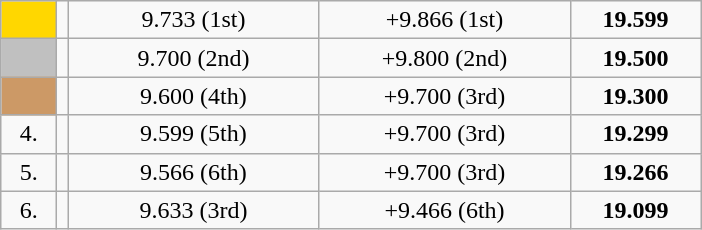<table class=wikitable style="text-align:center">
<tr>
<td width=30 bgcolor=gold></td>
<td align=left></td>
<td width=160>9.733 (1st)</td>
<td width=160>+9.866 (1st)</td>
<td width=80><strong>19.599</strong></td>
</tr>
<tr>
<td bgcolor=silver></td>
<td align=left></td>
<td>9.700 (2nd)</td>
<td>+9.800 (2nd)</td>
<td><strong>19.500</strong></td>
</tr>
<tr>
<td bgcolor=cc9966></td>
<td align=left></td>
<td>9.600 (4th)</td>
<td>+9.700 (3rd)</td>
<td><strong>19.300</strong></td>
</tr>
<tr>
<td>4.</td>
<td align=left></td>
<td>9.599 (5th)</td>
<td>+9.700 (3rd)</td>
<td><strong>19.299</strong></td>
</tr>
<tr>
<td>5.</td>
<td align=left></td>
<td>9.566 (6th)</td>
<td>+9.700 (3rd)</td>
<td><strong>19.266</strong></td>
</tr>
<tr>
<td>6.</td>
<td align=left></td>
<td>9.633 (3rd)</td>
<td>+9.466 (6th)</td>
<td><strong>19.099</strong></td>
</tr>
</table>
